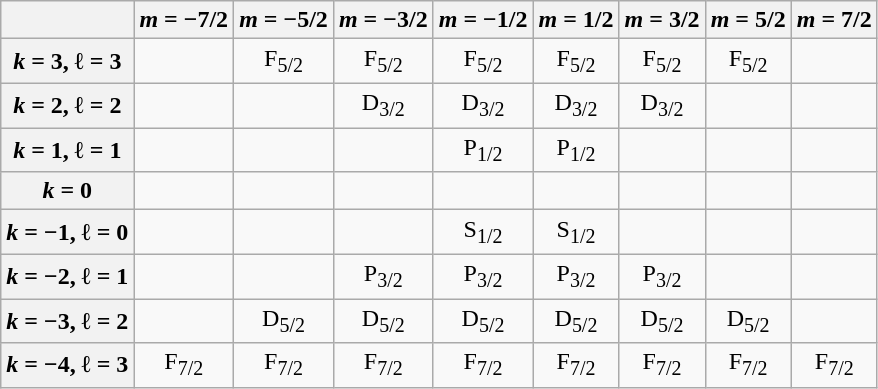<table class="wikitable" style="text-align:center">
<tr>
<th></th>
<th><em>m</em> = −7/2</th>
<th><em>m</em> = −5/2</th>
<th><em>m</em> = −3/2</th>
<th><em>m</em> = −1/2</th>
<th><em>m</em> = 1/2</th>
<th><em>m</em> = 3/2</th>
<th><em>m</em> = 5/2</th>
<th><em>m</em> = 7/2</th>
</tr>
<tr>
<th><em>k</em> = 3, ℓ = 3</th>
<td></td>
<td>F<sub>5/2</sub></td>
<td>F<sub>5/2</sub></td>
<td>F<sub>5/2</sub></td>
<td>F<sub>5/2</sub></td>
<td>F<sub>5/2</sub></td>
<td>F<sub>5/2</sub></td>
<td></td>
</tr>
<tr>
<th><em>k</em> = 2, ℓ = 2</th>
<td></td>
<td></td>
<td>D<sub>3/2</sub></td>
<td>D<sub>3/2</sub></td>
<td>D<sub>3/2</sub></td>
<td>D<sub>3/2</sub></td>
<td></td>
<td></td>
</tr>
<tr>
<th><em>k</em> = 1, ℓ = 1</th>
<td></td>
<td></td>
<td></td>
<td>P<sub>1/2</sub></td>
<td>P<sub>1/2</sub></td>
<td></td>
<td></td>
<td></td>
</tr>
<tr>
<th><em>k</em> = 0</th>
<td></td>
<td></td>
<td></td>
<td></td>
<td></td>
<td></td>
<td></td>
<td></td>
</tr>
<tr>
<th><em>k</em> = −1, ℓ = 0</th>
<td></td>
<td></td>
<td></td>
<td>S<sub>1/2</sub></td>
<td>S<sub>1/2</sub></td>
<td></td>
<td></td>
<td></td>
</tr>
<tr>
<th><em>k</em> = −2, ℓ = 1</th>
<td></td>
<td></td>
<td>P<sub>3/2</sub></td>
<td>P<sub>3/2</sub></td>
<td>P<sub>3/2</sub></td>
<td>P<sub>3/2</sub></td>
<td></td>
<td></td>
</tr>
<tr>
<th><em>k</em> = −3, ℓ = 2</th>
<td></td>
<td>D<sub>5/2</sub></td>
<td>D<sub>5/2</sub></td>
<td>D<sub>5/2</sub></td>
<td>D<sub>5/2</sub></td>
<td>D<sub>5/2</sub></td>
<td>D<sub>5/2</sub></td>
<td></td>
</tr>
<tr>
<th><em>k</em> = −4, ℓ = 3</th>
<td>F<sub>7/2</sub></td>
<td>F<sub>7/2</sub></td>
<td>F<sub>7/2</sub></td>
<td>F<sub>7/2</sub></td>
<td>F<sub>7/2</sub></td>
<td>F<sub>7/2</sub></td>
<td>F<sub>7/2</sub></td>
<td>F<sub>7/2</sub></td>
</tr>
</table>
